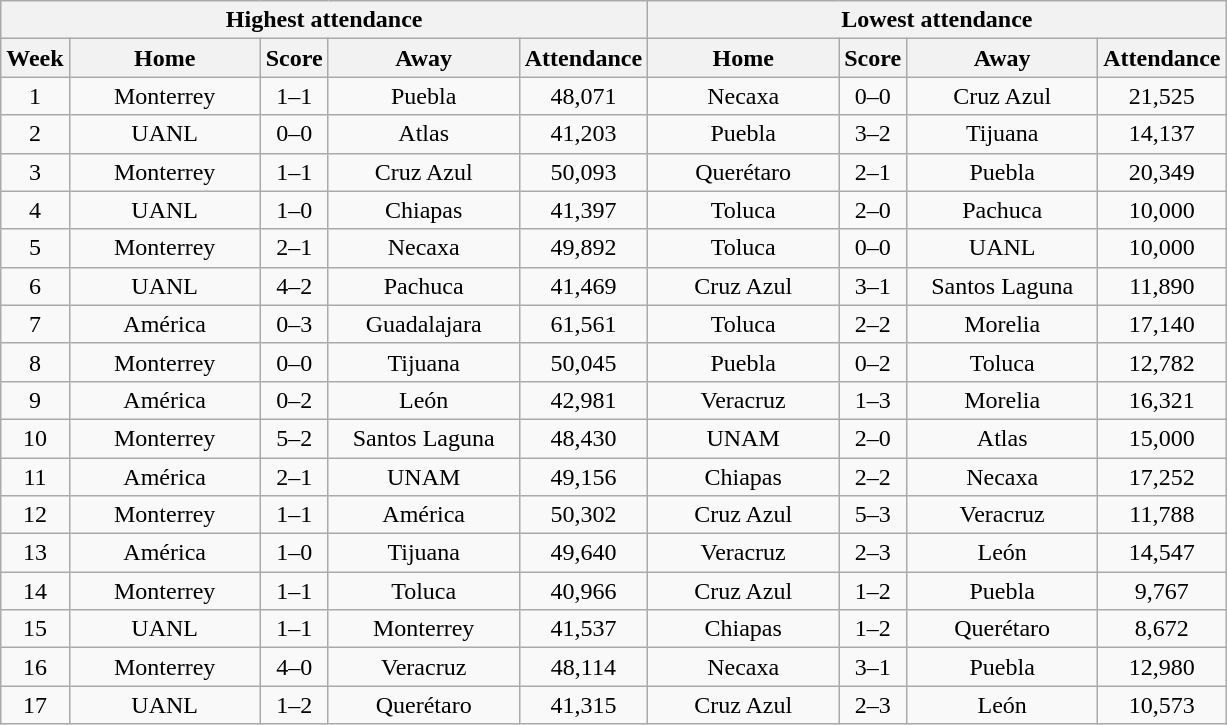<table class="wikitable" style="text-align:center">
<tr>
<th colspan=5>Highest attendance</th>
<th colspan=6>Lowest attendance</th>
</tr>
<tr>
<th>Week</th>
<th class="unsortable" width=120>Home</th>
<th>Score</th>
<th class="unsortable" width=120>Away</th>
<th>Attendance</th>
<th class="unsortable" width=120>Home</th>
<th>Score</th>
<th class="unsortable" width=120>Away</th>
<th>Attendance</th>
</tr>
<tr>
<td>1</td>
<td>Monterrey</td>
<td>1–1</td>
<td>Puebla</td>
<td>48,071</td>
<td>Necaxa</td>
<td>0–0</td>
<td>Cruz Azul</td>
<td>21,525</td>
</tr>
<tr>
<td>2</td>
<td>UANL</td>
<td>0–0</td>
<td>Atlas</td>
<td>41,203</td>
<td>Puebla</td>
<td>3–2</td>
<td>Tijuana</td>
<td>14,137</td>
</tr>
<tr>
<td>3</td>
<td>Monterrey</td>
<td>1–1</td>
<td>Cruz Azul</td>
<td>50,093</td>
<td>Querétaro</td>
<td>2–1</td>
<td>Puebla</td>
<td>20,349</td>
</tr>
<tr>
<td>4</td>
<td>UANL</td>
<td>1–0</td>
<td>Chiapas</td>
<td>41,397</td>
<td>Toluca</td>
<td>2–0</td>
<td>Pachuca</td>
<td>10,000</td>
</tr>
<tr>
<td>5</td>
<td>Monterrey</td>
<td>2–1</td>
<td>Necaxa</td>
<td>49,892</td>
<td>Toluca</td>
<td>0–0</td>
<td>UANL</td>
<td>10,000</td>
</tr>
<tr>
<td>6</td>
<td>UANL</td>
<td>4–2</td>
<td>Pachuca</td>
<td>41,469</td>
<td>Cruz Azul</td>
<td>3–1</td>
<td>Santos Laguna</td>
<td>11,890</td>
</tr>
<tr>
<td>7</td>
<td>América</td>
<td>0–3</td>
<td>Guadalajara</td>
<td>61,561</td>
<td>Toluca</td>
<td>2–2</td>
<td>Morelia</td>
<td>17,140</td>
</tr>
<tr>
<td>8</td>
<td>Monterrey</td>
<td>0–0</td>
<td>Tijuana</td>
<td>50,045</td>
<td>Puebla</td>
<td>0–2</td>
<td>Toluca</td>
<td>12,782</td>
</tr>
<tr>
<td>9</td>
<td>América</td>
<td>0–2</td>
<td>León</td>
<td>42,981</td>
<td>Veracruz</td>
<td>1–3</td>
<td>Morelia</td>
<td>16,321</td>
</tr>
<tr>
<td>10</td>
<td>Monterrey</td>
<td>5–2</td>
<td>Santos Laguna</td>
<td>48,430</td>
<td>UNAM</td>
<td>2–0</td>
<td>Atlas</td>
<td>15,000</td>
</tr>
<tr>
<td>11</td>
<td>América</td>
<td>2–1</td>
<td>UNAM</td>
<td>49,156</td>
<td>Chiapas</td>
<td>2–2</td>
<td>Necaxa</td>
<td>17,252</td>
</tr>
<tr>
<td>12</td>
<td>Monterrey</td>
<td>1–1</td>
<td>América</td>
<td>50,302</td>
<td>Cruz Azul</td>
<td>5–3</td>
<td>Veracruz</td>
<td>11,788</td>
</tr>
<tr>
<td>13</td>
<td>América</td>
<td>1–0</td>
<td>Tijuana</td>
<td>49,640</td>
<td>Veracruz</td>
<td>2–3</td>
<td>León</td>
<td>14,547</td>
</tr>
<tr>
<td>14</td>
<td>Monterrey</td>
<td>1–1</td>
<td>Toluca</td>
<td>40,966</td>
<td>Cruz Azul</td>
<td>1–2</td>
<td>Puebla</td>
<td>9,767</td>
</tr>
<tr>
<td>15</td>
<td>UANL</td>
<td>1–1</td>
<td>Monterrey</td>
<td>41,537</td>
<td>Chiapas</td>
<td>1–2</td>
<td>Querétaro</td>
<td>8,672</td>
</tr>
<tr>
<td>16</td>
<td>Monterrey</td>
<td>4–0</td>
<td>Veracruz</td>
<td>48,114</td>
<td>Necaxa</td>
<td>3–1</td>
<td>Puebla</td>
<td>12,980</td>
</tr>
<tr>
<td>17</td>
<td>UANL</td>
<td>1–2</td>
<td>Querétaro</td>
<td>41,315</td>
<td>Cruz Azul</td>
<td>2–3</td>
<td>León</td>
<td>10,573</td>
</tr>
</table>
